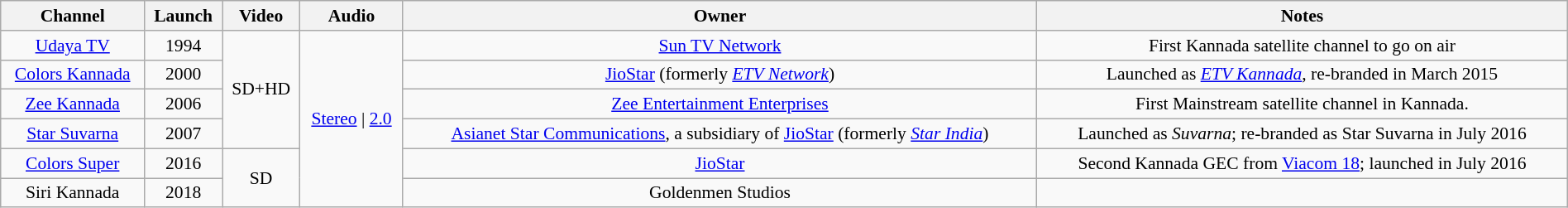<table class="wikitable sortable" style="border-collapse:collapse; font-size: 90%; text-align:center" width="100%">
<tr>
<th>Channel</th>
<th>Launch</th>
<th>Video</th>
<th>Audio</th>
<th>Owner</th>
<th>Notes</th>
</tr>
<tr>
<td><a href='#'>Udaya TV</a></td>
<td>1994</td>
<td rowspan="4">SD+HD</td>
<td rowspan="6"><a href='#'>Stereo</a> | <a href='#'>2.0</a></td>
<td><a href='#'>Sun TV Network</a></td>
<td>First Kannada satellite channel to go on air</td>
</tr>
<tr>
<td><a href='#'>Colors Kannada</a></td>
<td>2000</td>
<td><a href='#'>JioStar</a> (formerly <em><a href='#'>ETV Network</a></em>)</td>
<td>Launched as <em><a href='#'>ETV Kannada</a></em>, re-branded in March 2015</td>
</tr>
<tr>
<td><a href='#'>Zee Kannada</a></td>
<td>2006</td>
<td><a href='#'>Zee Entertainment Enterprises</a></td>
<td>First Mainstream satellite channel in Kannada. </td>
</tr>
<tr>
<td><a href='#'>Star Suvarna</a></td>
<td>2007</td>
<td><a href='#'>Asianet Star Communications</a>, a subsidiary of <a href='#'>JioStar</a> (formerly <em><a href='#'>Star India</a></em>)</td>
<td>Launched as <em>Suvarna</em>; re-branded as Star Suvarna in July 2016</td>
</tr>
<tr>
<td><a href='#'>Colors Super</a></td>
<td>2016</td>
<td rowspan="2">SD</td>
<td><a href='#'>JioStar</a></td>
<td>Second Kannada GEC from <a href='#'>Viacom 18</a>; launched in July 2016</td>
</tr>
<tr>
<td>Siri Kannada</td>
<td>2018</td>
<td>Goldenmen Studios</td>
<td></td>
</tr>
</table>
